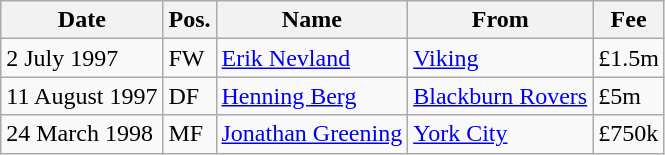<table class="wikitable">
<tr>
<th>Date</th>
<th>Pos.</th>
<th>Name</th>
<th>From</th>
<th>Fee</th>
</tr>
<tr>
<td>2 July 1997</td>
<td>FW</td>
<td> <a href='#'>Erik Nevland</a></td>
<td> <a href='#'>Viking</a></td>
<td>£1.5m</td>
</tr>
<tr>
<td>11 August 1997</td>
<td>DF</td>
<td> <a href='#'>Henning Berg</a></td>
<td> <a href='#'>Blackburn Rovers</a></td>
<td>£5m</td>
</tr>
<tr>
<td>24 March 1998</td>
<td>MF</td>
<td> <a href='#'>Jonathan Greening</a></td>
<td> <a href='#'>York City</a></td>
<td>£750k</td>
</tr>
</table>
